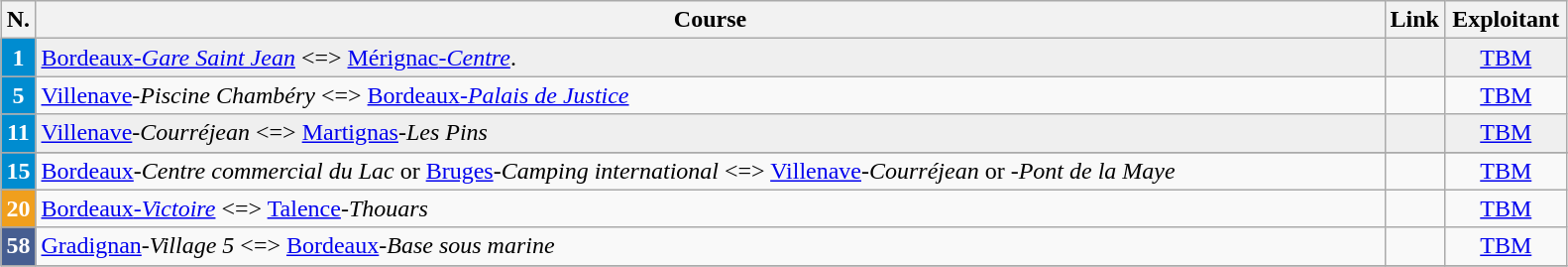<table class="wikitable" style="margin:0.5em auto">
<tr>
<th style="width:5px;">N.</th>
<th style="width:900px;">Course</th>
<th style="width:5px;">Link</th>
<th style="width:75px;">Exploitant</th>
</tr>
<tr style="background:#EFEFEF">
<td style="background:#008CD0; text-align:center; color:white;"><strong>1</strong></td>
<td><a href='#'>Bordeaux<em>-Gare Saint Jean</em></a> <=> <a href='#'>Mérignac<em>-Centre</em></a>.</td>
<td></td>
<td style="text-align:center;"><a href='#'>TBM</a></td>
</tr>
<tr>
<td style="background:#008CD0; text-align:center; color:white;"><strong>5</strong></td>
<td><a href='#'>Villenave</a><em>-Piscine Chambéry</em> <=> <a href='#'>Bordeaux<em>-Palais de Justice</em></a></td>
<td></td>
<td style="text-align:center;"><a href='#'>TBM</a></td>
</tr>
<tr style="background:#EFEFEF">
<td style="background:#008CD0; text-align:center; color:white;"><strong>11</strong></td>
<td><a href='#'>Villenave</a><em>-Courréjean</em> <=> <a href='#'>Martignas</a><em>-Les Pins</em></td>
<td></td>
<td style="text-align:center;"><a href='#'>TBM</a></td>
</tr>
<tr style="background:#EFEFEF">
</tr>
<tr>
<td style="background:#008CD0; text-align:center; color:white;"><strong>15</strong></td>
<td><a href='#'>Bordeaux</a><em>-Centre commercial du Lac</em> or <a href='#'>Bruges</a><em>-Camping international</em> <=> <a href='#'>Villenave</a><em>-Courréjean</em> or <em>-Pont de la Maye</em></td>
<td></td>
<td style="text-align:center;"><a href='#'>TBM</a></td>
</tr>
<tr>
<td style="background:#f09f1d; text-align:center; color:white;"><strong>20</strong></td>
<td><a href='#'>Bordeaux<em>-Victoire</em></a> <=> <a href='#'>Talence</a><em>-Thouars</em></td>
<td></td>
<td style="text-align:center;"><a href='#'>TBM</a></td>
</tr>
<tr>
<td style="background:#465e91; text-align:center; color:white;"><strong>58</strong></td>
<td><a href='#'>Gradignan</a><em>-Village 5</em> <=> <a href='#'>Bordeaux</a><em>-Base sous marine</em></td>
<td></td>
<td style="text-align:center;"><a href='#'>TBM</a></td>
</tr>
<tr style="background:#EFEFEF">
</tr>
</table>
